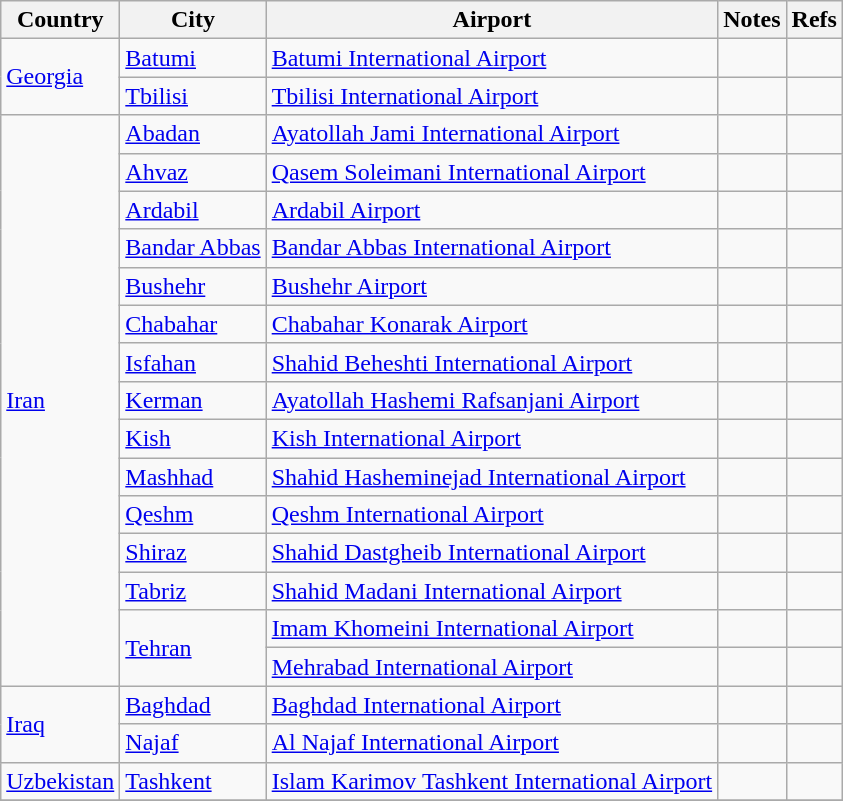<table class="sortable wikitable">
<tr>
<th>Country</th>
<th>City</th>
<th>Airport</th>
<th>Notes</th>
<th>Refs</th>
</tr>
<tr>
<td rowspan=2><a href='#'>Georgia</a></td>
<td><a href='#'>Batumi</a></td>
<td><a href='#'>Batumi International Airport</a></td>
<td></td>
<td align=center></td>
</tr>
<tr>
<td><a href='#'>Tbilisi</a></td>
<td><a href='#'>Tbilisi International Airport</a></td>
<td align=center></td>
<td align=center></td>
</tr>
<tr>
<td rowspan=15><a href='#'>Iran</a></td>
<td><a href='#'>Abadan</a></td>
<td><a href='#'>Ayatollah Jami International Airport</a></td>
<td align=center></td>
<td align=center></td>
</tr>
<tr>
<td><a href='#'>Ahvaz</a></td>
<td><a href='#'>Qasem Soleimani International Airport</a></td>
<td align=center></td>
<td align=center></td>
</tr>
<tr>
<td><a href='#'>Ardabil</a></td>
<td><a href='#'>Ardabil Airport</a></td>
<td align=center></td>
<td align=center></td>
</tr>
<tr>
<td><a href='#'>Bandar Abbas</a></td>
<td><a href='#'>Bandar Abbas International Airport</a></td>
<td align=center></td>
<td align=center></td>
</tr>
<tr>
<td><a href='#'>Bushehr</a></td>
<td><a href='#'>Bushehr Airport</a></td>
<td align=center></td>
<td align=center></td>
</tr>
<tr>
<td><a href='#'>Chabahar</a></td>
<td><a href='#'>Chabahar Konarak Airport</a></td>
<td align=center></td>
<td align=center></td>
</tr>
<tr>
<td><a href='#'>Isfahan</a></td>
<td><a href='#'>Shahid Beheshti International Airport</a></td>
<td align=center></td>
<td align=center></td>
</tr>
<tr>
<td><a href='#'>Kerman</a></td>
<td><a href='#'>Ayatollah Hashemi Rafsanjani Airport</a></td>
<td align=center></td>
<td align=center></td>
</tr>
<tr>
<td><a href='#'>Kish</a></td>
<td><a href='#'>Kish International Airport</a></td>
<td align=center></td>
<td align=center></td>
</tr>
<tr>
<td><a href='#'>Mashhad</a></td>
<td><a href='#'>Shahid Hasheminejad International Airport</a></td>
<td></td>
<td align=center></td>
</tr>
<tr>
<td><a href='#'>Qeshm</a></td>
<td><a href='#'>Qeshm International Airport</a></td>
<td align=center></td>
<td align=center></td>
</tr>
<tr>
<td><a href='#'>Shiraz</a></td>
<td><a href='#'>Shahid Dastgheib International Airport</a></td>
<td align=center></td>
<td align=center></td>
</tr>
<tr>
<td><a href='#'>Tabriz</a></td>
<td><a href='#'>Shahid Madani International Airport</a></td>
<td align=center></td>
<td align=center></td>
</tr>
<tr>
<td rowspan="2"><a href='#'>Tehran</a></td>
<td><a href='#'>Imam Khomeini International Airport</a></td>
<td></td>
<td align=center></td>
</tr>
<tr>
<td><a href='#'>Mehrabad International Airport</a></td>
<td></td>
<td align=center></td>
</tr>
<tr>
<td rowspan=2><a href='#'>Iraq</a></td>
<td><a href='#'>Baghdad</a></td>
<td><a href='#'>Baghdad International Airport</a></td>
<td align=center></td>
<td align=center></td>
</tr>
<tr>
<td><a href='#'>Najaf</a></td>
<td><a href='#'>Al Najaf International Airport</a></td>
<td align=center></td>
<td align=center></td>
</tr>
<tr>
<td><a href='#'>Uzbekistan</a></td>
<td><a href='#'>Tashkent</a></td>
<td><a href='#'>Islam Karimov Tashkent International Airport</a></td>
<td align="center"></td>
<td align=center></td>
</tr>
<tr>
</tr>
</table>
